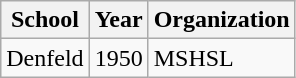<table class="wikitable">
<tr>
<th>School</th>
<th>Year</th>
<th>Organization</th>
</tr>
<tr>
<td>Denfeld</td>
<td>1950</td>
<td>MSHSL</td>
</tr>
</table>
